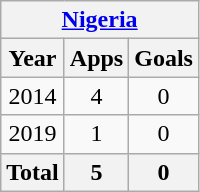<table class="wikitable" style="text-align:center">
<tr>
<th colspan=3><a href='#'>Nigeria</a></th>
</tr>
<tr>
<th>Year</th>
<th>Apps</th>
<th>Goals</th>
</tr>
<tr>
<td>2014</td>
<td>4</td>
<td>0</td>
</tr>
<tr>
<td>2019</td>
<td>1</td>
<td>0</td>
</tr>
<tr>
<th>Total</th>
<th>5</th>
<th>0</th>
</tr>
</table>
